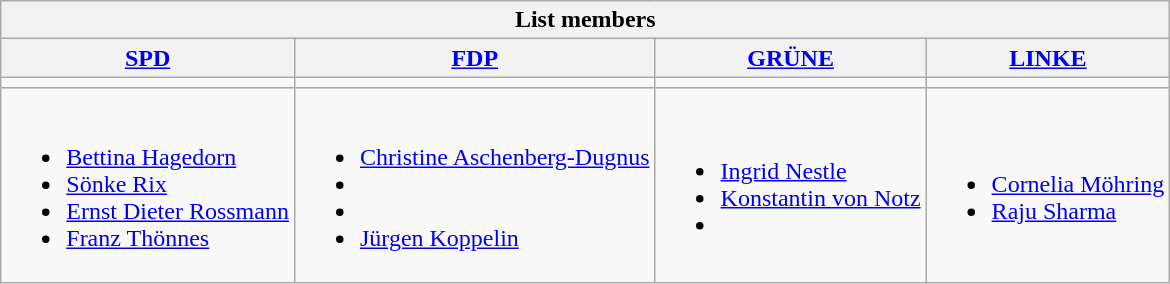<table class=wikitable>
<tr>
<th colspan=4>List members</th>
</tr>
<tr>
<th><a href='#'>SPD</a></th>
<th><a href='#'>FDP</a></th>
<th><a href='#'>GRÜNE</a></th>
<th><a href='#'>LINKE</a></th>
</tr>
<tr>
<td bgcolor=></td>
<td bgcolor=></td>
<td bgcolor=></td>
<td bgcolor=></td>
</tr>
<tr>
<td><br><ul><li><a href='#'>Bettina Hagedorn</a></li><li><a href='#'>Sönke Rix</a></li><li><a href='#'>Ernst Dieter Rossmann</a></li><li><a href='#'>Franz Thönnes</a></li></ul></td>
<td><br><ul><li><a href='#'>Christine Aschenberg-Dugnus</a></li><li></li><li></li><li><a href='#'>Jürgen Koppelin</a></li></ul></td>
<td><br><ul><li><a href='#'>Ingrid Nestle</a></li><li><a href='#'>Konstantin von Notz</a></li><li></li></ul></td>
<td><br><ul><li><a href='#'>Cornelia Möhring</a></li><li><a href='#'>Raju Sharma</a></li></ul></td>
</tr>
</table>
